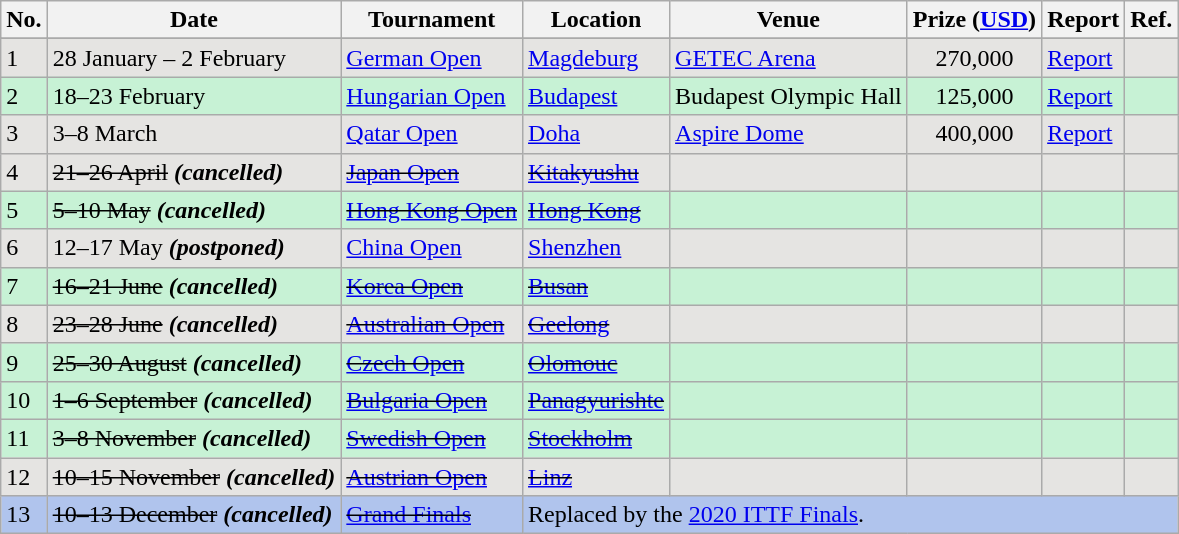<table class=wikitable style="font-size:100%">
<tr>
<th>No.</th>
<th>Date</th>
<th>Tournament</th>
<th>Location</th>
<th>Venue</th>
<th>Prize (<a href='#'>USD</a>)</th>
<th>Report</th>
<th>Ref.</th>
</tr>
<tr>
</tr>
<tr bgcolor="e5e4e2">
<td>1</td>
<td>28 January – 2 February</td>
<td> <a href='#'>German Open</a></td>
<td><a href='#'>Magdeburg</a></td>
<td><a href='#'>GETEC Arena</a></td>
<td align=center>270,000</td>
<td><a href='#'>Report</a></td>
<td></td>
</tr>
<tr bgcolor="c7f2d5">
<td>2</td>
<td>18–23 February</td>
<td> <a href='#'>Hungarian Open</a></td>
<td><a href='#'>Budapest</a></td>
<td>Budapest Olympic Hall</td>
<td align=center>125,000</td>
<td><a href='#'>Report</a></td>
<td></td>
</tr>
<tr bgcolor="e5e4e2">
<td>3</td>
<td>3–8 March</td>
<td> <a href='#'>Qatar Open</a></td>
<td><a href='#'>Doha</a></td>
<td><a href='#'>Aspire Dome</a></td>
<td align=center>400,000</td>
<td><a href='#'>Report</a></td>
<td></td>
</tr>
<tr bgcolor="e5e4e2">
<td>4</td>
<td><s>21–26 April</s> <strong><em>(cancelled)</em></strong></td>
<td> <s><a href='#'>Japan Open</a></s></td>
<td><s><a href='#'>Kitakyushu</a></s></td>
<td></td>
<td align=center></td>
<td></td>
<td></td>
</tr>
<tr bgcolor="c7f2d5">
<td>5</td>
<td><s>5–10 May</s> <strong><em>(cancelled)</em></strong></td>
<td> <s><a href='#'>Hong Kong Open</a></s></td>
<td><s><a href='#'>Hong Kong</a></s></td>
<td></td>
<td></td>
<td></td>
<td></td>
</tr>
<tr bgcolor="e5e4e2">
<td>6</td>
<td>12–17 May <strong><em>(postponed)</em></strong></td>
<td> <a href='#'>China Open</a></td>
<td><a href='#'>Shenzhen</a></td>
<td></td>
<td></td>
<td></td>
<td></td>
</tr>
<tr bgcolor="c7f2d5">
<td>7</td>
<td><s>16–21 June</s> <strong><em>(cancelled)</em></strong></td>
<td> <s><a href='#'>Korea Open</a></s></td>
<td><s><a href='#'>Busan</a></s></td>
<td></td>
<td align=center></td>
<td></td>
<td></td>
</tr>
<tr bgcolor="e5e4e2">
<td>8</td>
<td><s>23–28 June</s> <strong><em>(cancelled)</em></strong></td>
<td> <s><a href='#'>Australian Open</a></s></td>
<td><s><a href='#'>Geelong</a></s></td>
<td></td>
<td align=center></td>
<td></td>
<td></td>
</tr>
<tr bgcolor="c7f2d5">
<td>9</td>
<td><s>25–30 August</s> <strong><em>(cancelled)</em></strong></td>
<td> <s><a href='#'>Czech Open</a></s></td>
<td><s><a href='#'>Olomouc</a></s></td>
<td></td>
<td></td>
<td></td>
<td></td>
</tr>
<tr bgcolor="c7f2d5">
<td>10</td>
<td><s>1–6 September</s> <strong><em>(cancelled)</em></strong></td>
<td> <s><a href='#'>Bulgaria Open</a></s></td>
<td><s><a href='#'>Panagyurishte</a></s></td>
<td></td>
<td align=center></td>
<td></td>
<td></td>
</tr>
<tr bgcolor="c7f2d5">
<td>11</td>
<td><s>3–8 November</s> <strong><em>(cancelled)</em></strong></td>
<td> <s><a href='#'>Swedish Open</a></s></td>
<td><s><a href='#'>Stockholm</a></s></td>
<td></td>
<td></td>
<td></td>
<td></td>
</tr>
<tr bgcolor="e5e4e2">
<td>12</td>
<td><s>10–15 November</s> <strong><em>(cancelled)</em></strong></td>
<td> <s><a href='#'>Austrian Open</a></s></td>
<td><s><a href='#'>Linz</a></s></td>
<td></td>
<td></td>
<td></td>
<td></td>
</tr>
<tr bgcolor="b0c4ed">
<td>13</td>
<td><s>10–13 December</s> <strong><em>(cancelled)</em></strong></td>
<td><s><a href='#'>Grand Finals</a></s></td>
<td colspan=5>Replaced by the <a href='#'>2020 ITTF Finals</a>.</td>
</tr>
</table>
